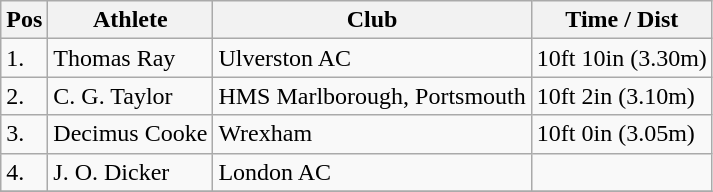<table class="wikitable">
<tr>
<th>Pos</th>
<th>Athlete</th>
<th>Club</th>
<th>Time / Dist</th>
</tr>
<tr>
<td>1.</td>
<td>Thomas Ray</td>
<td>Ulverston AC</td>
<td>10ft 10in (3.30m)</td>
</tr>
<tr>
<td>2.</td>
<td>C. G. Taylor</td>
<td>HMS Marlborough, Portsmouth</td>
<td>10ft 2in (3.10m)</td>
</tr>
<tr>
<td>3.</td>
<td>Decimus Cooke</td>
<td>Wrexham</td>
<td>10ft 0in (3.05m)</td>
</tr>
<tr>
<td>4.</td>
<td>J. O. Dicker</td>
<td>London AC</td>
<td></td>
</tr>
<tr>
</tr>
</table>
